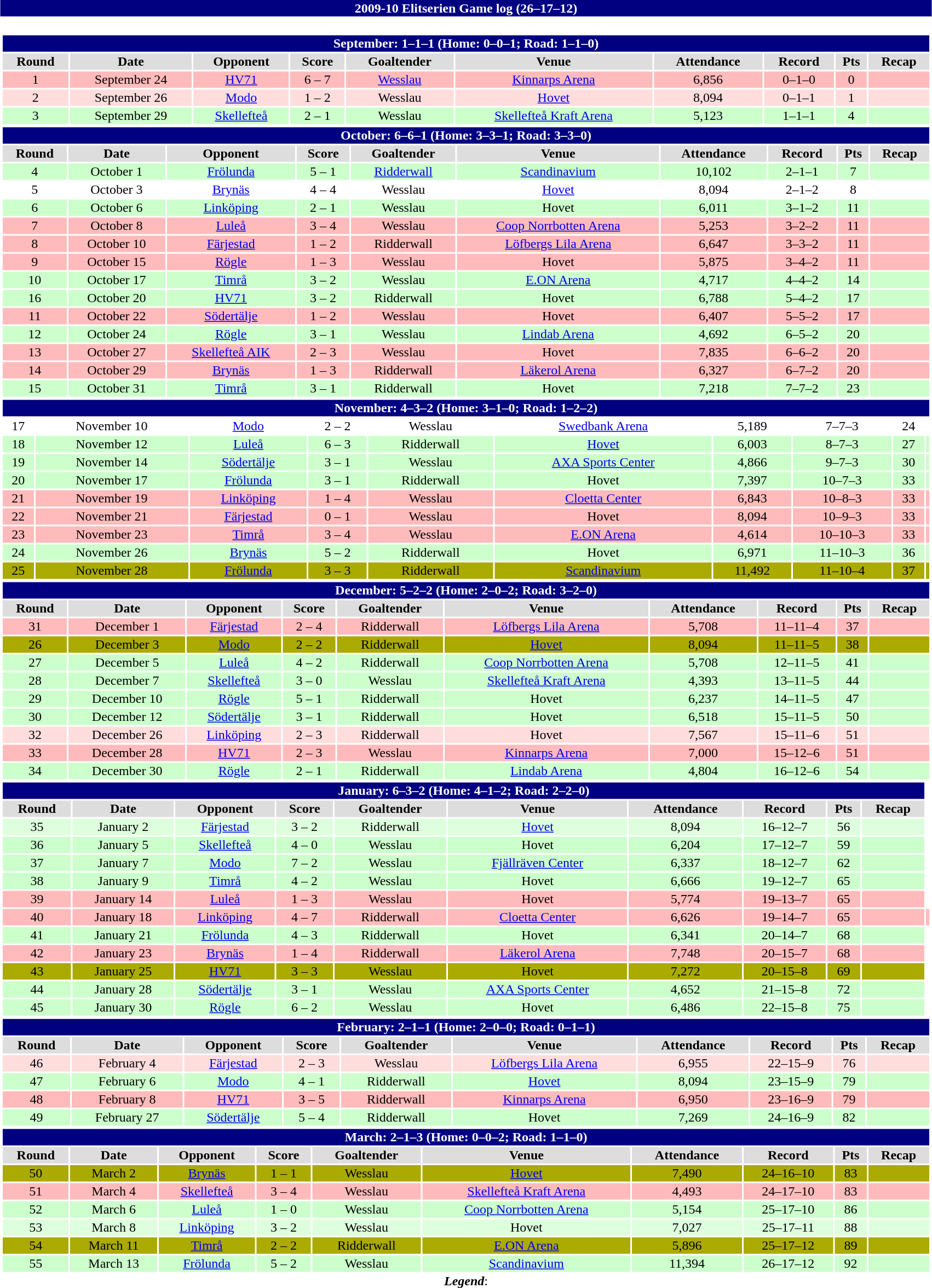<table class="toccolours" width=90% style="clear:both; margin:1.5em auto; text-align:center;">
<tr>
<th colspan=10 style="background:#000080; color: #ffffff;">2009-10 Elitserien Game log (26–17–12)</th>
</tr>
<tr>
<td colspan=10><br><table class="toccolours collapsible collapsed" width=100%>
<tr>
<th colspan=10; style="background:#000080; color: #ffffff;">September: 1–1–1 (Home: 0–0–1; Road: 1–1–0)</th>
</tr>
<tr align="center"  bgcolor="#dddddd">
<td><strong>Round</strong></td>
<td><strong>Date</strong></td>
<td><strong>Opponent</strong></td>
<td><strong>Score</strong></td>
<td><strong>Goaltender</strong></td>
<td><strong>Venue</strong></td>
<td><strong>Attendance</strong></td>
<td><strong>Record</strong></td>
<td><strong>Pts</strong></td>
<td><strong>Recap</strong></td>
</tr>
<tr align="center" bgcolor="#ffbbbb">
<td>1</td>
<td>September 24</td>
<td><a href='#'>HV71</a></td>
<td>6 – 7</td>
<td><a href='#'>Wesslau</a></td>
<td><a href='#'>Kinnarps Arena</a></td>
<td>6,856</td>
<td>0–1–0</td>
<td>0</td>
<td></td>
</tr>
<tr align="center" bgcolor="#ffdddd">
<td>2</td>
<td>September 26</td>
<td><a href='#'>Modo</a></td>
<td>1 – 2</td>
<td>Wesslau</td>
<td><a href='#'>Hovet</a></td>
<td>8,094</td>
<td>0–1–1</td>
<td>1</td>
<td></td>
</tr>
<tr align="center" bgcolor="#ccffcc">
<td>3</td>
<td>September 29</td>
<td><a href='#'>Skellefteå</a></td>
<td>2 – 1</td>
<td>Wesslau</td>
<td><a href='#'>Skellefteå Kraft Arena</a></td>
<td>5,123</td>
<td>1–1–1</td>
<td>4</td>
<td></td>
</tr>
</table>
<table class="toccolours collapsible collapsed" width=100%>
<tr>
<th colspan=10; style="background:#000080; color: #ffffff;">October: 6–6–1 (Home: 3–3–1; Road: 3–3–0)</th>
</tr>
<tr align="center"  bgcolor="#dddddd">
<td><strong>Round</strong></td>
<td><strong>Date</strong></td>
<td><strong>Opponent</strong></td>
<td><strong>Score</strong></td>
<td><strong>Goaltender</strong></td>
<td><strong>Venue</strong></td>
<td><strong>Attendance</strong></td>
<td><strong>Record</strong></td>
<td><strong>Pts</strong></td>
<td><strong>Recap</strong></td>
</tr>
<tr align="center" bgcolor="#ccffcc">
<td>4</td>
<td>October 1</td>
<td><a href='#'>Frölunda</a></td>
<td>5 – 1</td>
<td><a href='#'>Ridderwall</a></td>
<td><a href='#'>Scandinavium</a></td>
<td>10,102</td>
<td>2–1–1</td>
<td>7</td>
<td></td>
</tr>
<tr align="center" bgcolor="#ffffff">
<td>5</td>
<td>October 3</td>
<td><a href='#'>Brynäs</a></td>
<td>4  – 4</td>
<td>Wesslau</td>
<td><a href='#'>Hovet</a></td>
<td>8,094</td>
<td>2–1–2</td>
<td>8</td>
<td></td>
</tr>
<tr align="center" bgcolor="#ccffcc">
<td>6</td>
<td>October 6</td>
<td><a href='#'>Linköping</a></td>
<td>2 – 1</td>
<td>Wesslau</td>
<td>Hovet</td>
<td>6,011</td>
<td>3–1–2</td>
<td>11</td>
<td></td>
</tr>
<tr align="center" bgcolor="#ffbbbb">
<td>7</td>
<td>October 8</td>
<td><a href='#'>Luleå</a></td>
<td>3 – 4</td>
<td>Wesslau</td>
<td><a href='#'>Coop Norrbotten Arena</a></td>
<td>5,253</td>
<td>3–2–2</td>
<td>11</td>
<td></td>
</tr>
<tr align="center" bgcolor="#ffbbbb">
<td>8</td>
<td>October 10</td>
<td><a href='#'>Färjestad</a></td>
<td>1 – 2</td>
<td>Ridderwall</td>
<td><a href='#'>Löfbergs Lila Arena</a></td>
<td>6,647</td>
<td>3–3–2</td>
<td>11</td>
<td></td>
</tr>
<tr align="center" bgcolor="#ffbbbb">
<td>9</td>
<td>October 15</td>
<td><a href='#'>Rögle</a></td>
<td>1 – 3</td>
<td>Wesslau</td>
<td>Hovet</td>
<td>5,875</td>
<td>3–4–2</td>
<td>11</td>
<td></td>
</tr>
<tr align="center" bgcolor="#ccffcc">
<td>10</td>
<td>October 17</td>
<td><a href='#'>Timrå</a></td>
<td>3 – 2</td>
<td>Wesslau</td>
<td><a href='#'>E.ON Arena</a></td>
<td>4,717</td>
<td>4–4–2</td>
<td>14</td>
<td></td>
</tr>
<tr align="center" bgcolor="#ccffcc">
<td>16</td>
<td>October 20</td>
<td><a href='#'>HV71</a></td>
<td>3 – 2</td>
<td>Ridderwall</td>
<td>Hovet</td>
<td>6,788</td>
<td>5–4–2</td>
<td>17</td>
<td></td>
</tr>
<tr align="center" bgcolor="#ffbbbb">
<td>11</td>
<td>October 22</td>
<td><a href='#'>Södertälje</a></td>
<td>1 – 2</td>
<td>Wesslau</td>
<td>Hovet</td>
<td>6,407</td>
<td>5–5–2</td>
<td>17</td>
<td></td>
</tr>
<tr align="center" bgcolor="#ccffcc">
<td>12</td>
<td>October 24</td>
<td><a href='#'>Rögle</a></td>
<td>3 – 1</td>
<td>Wesslau</td>
<td><a href='#'>Lindab Arena</a></td>
<td>4,692</td>
<td>6–5–2</td>
<td>20</td>
<td></td>
</tr>
<tr align="center" bgcolor="#ffbbbb">
<td>13</td>
<td>October 27</td>
<td><a href='#'>Skellefteå AIK</a></td>
<td>2 – 3</td>
<td>Wesslau</td>
<td>Hovet</td>
<td>7,835</td>
<td>6–6–2</td>
<td>20</td>
<td></td>
</tr>
<tr align="center" bgcolor="#ffbbbb">
<td>14</td>
<td>October 29</td>
<td><a href='#'>Brynäs</a></td>
<td>1 – 3</td>
<td>Ridderwall</td>
<td><a href='#'>Läkerol Arena</a></td>
<td>6,327</td>
<td>6–7–2</td>
<td>20</td>
<td></td>
</tr>
<tr align="center" bgcolor="#ccffcc">
<td>15</td>
<td>October 31</td>
<td><a href='#'>Timrå</a></td>
<td>3 – 1</td>
<td>Ridderwall</td>
<td>Hovet</td>
<td>7,218</td>
<td>7–7–2</td>
<td>23</td>
<td></td>
</tr>
</table>
<table class="toccolours collapsible collapsed" width=100%>
<tr>
<th colspan=10; style="background:#000080; color: #ffffff;">November: 4–3–2 (Home: 3–1–0; Road: 1–2–2)</th>
</tr>
<tr align="center" bgcolor="#ffffff">
<td>17</td>
<td>November 10</td>
<td><a href='#'>Modo</a></td>
<td>2 – 2</td>
<td>Wesslau</td>
<td><a href='#'>Swedbank Arena</a></td>
<td>5,189</td>
<td>7–7–3</td>
<td>24</td>
<td></td>
</tr>
<tr align="center" bgcolor="#ccffcc">
<td>18</td>
<td>November 12</td>
<td><a href='#'>Luleå</a></td>
<td>6 – 3</td>
<td>Ridderwall</td>
<td><a href='#'>Hovet</a></td>
<td>6,003</td>
<td>8–7–3</td>
<td>27</td>
<td></td>
</tr>
<tr align="center" bgcolor="#ccffcc">
<td>19</td>
<td>November 14</td>
<td><a href='#'>Södertälje</a></td>
<td>3 – 1</td>
<td>Wesslau</td>
<td><a href='#'>AXA Sports Center</a></td>
<td>4,866</td>
<td>9–7–3</td>
<td>30</td>
<td></td>
</tr>
<tr align="center" bgcolor="#ccffcc">
<td>20</td>
<td>November 17</td>
<td><a href='#'>Frölunda</a></td>
<td>3 – 1</td>
<td>Ridderwall</td>
<td>Hovet</td>
<td>7,397</td>
<td>10–7–3</td>
<td>33</td>
<td></td>
</tr>
<tr align="center" bgcolor="#ffbbbb">
<td>21</td>
<td>November 19</td>
<td><a href='#'>Linköping</a></td>
<td>1 – 4</td>
<td>Wesslau</td>
<td><a href='#'>Cloetta Center</a></td>
<td>6,843</td>
<td>10–8–3</td>
<td>33</td>
<td></td>
</tr>
<tr align="center" bgcolor="#ffbbbb">
<td>22</td>
<td>November 21</td>
<td><a href='#'>Färjestad</a></td>
<td>0 – 1</td>
<td>Wesslau</td>
<td>Hovet</td>
<td>8,094</td>
<td>10–9–3</td>
<td>33</td>
<td></td>
</tr>
<tr align="center" bgcolor="#ffbbbb">
<td>23</td>
<td>November 23</td>
<td><a href='#'>Timrå</a></td>
<td>3 – 4</td>
<td>Wesslau</td>
<td><a href='#'>E.ON Arena</a></td>
<td>4,614</td>
<td>10–10–3</td>
<td>33</td>
<td></td>
</tr>
<tr align="center" bgcolor="#ccffcc">
<td>24</td>
<td>November 26</td>
<td><a href='#'>Brynäs</a></td>
<td>5 – 2</td>
<td>Ridderwall</td>
<td>Hovet</td>
<td>6,971</td>
<td>11–10–3</td>
<td>36</td>
<td></td>
</tr>
<tr align="center" bgcolor=#aaaaaa">
<td>25</td>
<td>November 28</td>
<td><a href='#'>Frölunda</a></td>
<td>3 – 3</td>
<td>Ridderwall</td>
<td><a href='#'>Scandinavium</a></td>
<td>11,492</td>
<td>11–10–4</td>
<td>37</td>
<td></td>
</tr>
</table>
<table class="toccolours collapsible collapsed" width=100%>
<tr>
<th colspan=10; style="background:#000080; color: #ffffff;">December: 5–2–2 (Home: 2–0–2; Road: 3–2–0)</th>
</tr>
<tr align="center"  bgcolor="#dddddd">
<td><strong>Round</strong></td>
<td><strong>Date</strong></td>
<td><strong>Opponent</strong></td>
<td><strong>Score</strong></td>
<td><strong>Goaltender</strong></td>
<td><strong>Venue</strong></td>
<td><strong>Attendance</strong></td>
<td><strong>Record</strong></td>
<td><strong>Pts</strong></td>
<td><strong>Recap</strong></td>
</tr>
<tr align="center" bgcolor="#ffbbbb">
<td>31</td>
<td>December 1</td>
<td><a href='#'>Färjestad</a></td>
<td>2 – 4</td>
<td>Ridderwall</td>
<td><a href='#'>Löfbergs Lila Arena</a></td>
<td>5,708</td>
<td>11–11–4</td>
<td>37</td>
<td></td>
</tr>
<tr align="center" bgcolor=#aaaaaa">
<td>26</td>
<td>December 3</td>
<td><a href='#'>Modo</a></td>
<td>2 – 2</td>
<td>Ridderwall</td>
<td><a href='#'>Hovet</a></td>
<td>8,094</td>
<td>11–11–5</td>
<td>38</td>
<td></td>
</tr>
<tr align="center" bgcolor="#ccffcc">
<td>27</td>
<td>December 5</td>
<td><a href='#'>Luleå</a></td>
<td>4 – 2</td>
<td>Ridderwall</td>
<td><a href='#'>Coop Norrbotten Arena</a></td>
<td>5,708</td>
<td>12–11–5</td>
<td>41</td>
<td></td>
</tr>
<tr align="center" bgcolor="#ccffcc">
<td>28</td>
<td>December 7</td>
<td><a href='#'>Skellefteå</a></td>
<td>3 – 0</td>
<td>Wesslau</td>
<td><a href='#'>Skellefteå Kraft Arena</a></td>
<td>4,393</td>
<td>13–11–5</td>
<td>44</td>
<td></td>
</tr>
<tr align="center" bgcolor="#ccffcc">
<td>29</td>
<td>December 10</td>
<td><a href='#'>Rögle</a></td>
<td>5 – 1</td>
<td>Ridderwall</td>
<td>Hovet</td>
<td>6,237</td>
<td>14–11–5</td>
<td>47</td>
<td></td>
</tr>
<tr align="center" bgcolor="#ccffcc">
<td>30</td>
<td>December 12</td>
<td><a href='#'>Södertälje</a></td>
<td>3 – 1</td>
<td>Ridderwall</td>
<td>Hovet</td>
<td>6,518</td>
<td>15–11–5</td>
<td>50</td>
<td></td>
</tr>
<tr align="center" bgcolor="#ffdddd">
<td>32</td>
<td>December 26</td>
<td><a href='#'>Linköping</a></td>
<td>2 – 3</td>
<td>Ridderwall</td>
<td>Hovet</td>
<td>7,567</td>
<td>15–11–6</td>
<td>51</td>
<td></td>
</tr>
<tr align="center" bgcolor="#ffbbbb">
<td>33</td>
<td>December 28</td>
<td><a href='#'>HV71</a></td>
<td>2 – 3</td>
<td>Wesslau</td>
<td><a href='#'>Kinnarps Arena</a></td>
<td>7,000</td>
<td>15–12–6</td>
<td>51</td>
<td></td>
</tr>
<tr align="center" bgcolor="#ccffcc">
<td>34</td>
<td>December 30</td>
<td><a href='#'>Rögle</a></td>
<td>2 – 1</td>
<td>Ridderwall</td>
<td><a href='#'>Lindab Arena</a></td>
<td>4,804</td>
<td>16–12–6</td>
<td>54</td>
<td></td>
</tr>
</table>
<table class="toccolours collapsible collapsed" width=100%>
<tr>
<th colspan=10; style="background:#000080; color: #ffffff;">January: 6–3–2 (Home: 4–1–2; Road: 2–2–0)</th>
</tr>
<tr align="center"  bgcolor="#dddddd">
<td><strong>Round</strong></td>
<td><strong>Date</strong></td>
<td><strong>Opponent</strong></td>
<td><strong>Score</strong></td>
<td><strong>Goaltender</strong></td>
<td><strong>Venue</strong></td>
<td><strong>Attendance</strong></td>
<td><strong>Record</strong></td>
<td><strong>Pts</strong></td>
<td><strong>Recap</strong></td>
</tr>
<tr align="center" bgcolor="#ddffdd">
<td>35</td>
<td>January 2</td>
<td><a href='#'>Färjestad</a></td>
<td>3 – 2</td>
<td>Ridderwall</td>
<td><a href='#'>Hovet</a></td>
<td>8,094</td>
<td>16–12–7</td>
<td>56</td>
<td></td>
</tr>
<tr align="center" bgcolor="#ccffcc">
<td>36</td>
<td>January 5</td>
<td><a href='#'>Skellefteå</a></td>
<td>4 – 0</td>
<td>Wesslau</td>
<td>Hovet</td>
<td>6,204</td>
<td>17–12–7</td>
<td>59</td>
<td></td>
</tr>
<tr align="center" bgcolor="#ccffcc">
<td>37</td>
<td>January 7</td>
<td><a href='#'>Modo</a></td>
<td>7 – 2</td>
<td>Wesslau</td>
<td><a href='#'>Fjällräven Center</a></td>
<td>6,337</td>
<td>18–12–7</td>
<td>62</td>
<td></td>
</tr>
<tr align="center" bgcolor="#ccffcc">
<td>38</td>
<td>January 9</td>
<td><a href='#'>Timrå</a></td>
<td>4 – 2</td>
<td>Wesslau</td>
<td>Hovet</td>
<td>6,666</td>
<td>19–12–7</td>
<td>65</td>
<td></td>
</tr>
<tr align="center" bgcolor="#ffbbbb">
<td>39</td>
<td>January 14</td>
<td><a href='#'>Luleå</a></td>
<td>1 – 3</td>
<td>Wesslau</td>
<td>Hovet</td>
<td>5,774</td>
<td>19–13–7</td>
<td>65</td>
<td></td>
</tr>
<tr align="center" bgcolor="#ffbbbb">
<td>40</td>
<td>January 18</td>
<td><a href='#'>Linköping</a></td>
<td>4 – 7</td>
<td>Ridderwall</td>
<td><a href='#'>Cloetta Center</a></td>
<td>6,626</td>
<td>19–14–7</td>
<td>65</td>
<td></td>
<td></td>
</tr>
<tr align="center" bgcolor="#ccffcc">
<td>41</td>
<td>January 21</td>
<td><a href='#'>Frölunda</a></td>
<td>4 – 3</td>
<td>Ridderwall</td>
<td>Hovet</td>
<td>6,341</td>
<td>20–14–7</td>
<td>68</td>
<td></td>
</tr>
<tr align="center" bgcolor="#ffbbbb">
<td>42</td>
<td>January 23</td>
<td><a href='#'>Brynäs</a></td>
<td>1 – 4</td>
<td>Ridderwall</td>
<td><a href='#'>Läkerol Arena</a></td>
<td>7,748</td>
<td>20–15–7</td>
<td>68</td>
<td></td>
</tr>
<tr align="center" bgcolor=#aaaaaa">
<td>43</td>
<td>January 25</td>
<td><a href='#'>HV71</a></td>
<td>3 – 3</td>
<td>Wesslau</td>
<td>Hovet</td>
<td>7,272</td>
<td>20–15–8</td>
<td>69</td>
<td></td>
</tr>
<tr align="center" bgcolor="#ccffcc">
<td>44</td>
<td>January 28</td>
<td><a href='#'>Södertälje</a></td>
<td>3 – 1</td>
<td>Wesslau</td>
<td><a href='#'>AXA Sports Center</a></td>
<td>4,652</td>
<td>21–15–8</td>
<td>72</td>
<td></td>
</tr>
<tr align="center" bgcolor="#ccffcc">
<td>45</td>
<td>January 30</td>
<td><a href='#'>Rögle</a></td>
<td>6 – 2</td>
<td>Wesslau</td>
<td>Hovet</td>
<td>6,486</td>
<td>22–15–8</td>
<td>75</td>
<td></td>
</tr>
</table>
<table class="toccolours collapsible collapsed" width=100%>
<tr>
<th colspan=10; style="background:#000080; color: #ffffff;">February: 2–1–1 (Home: 2–0–0; Road: 0–1–1)</th>
</tr>
<tr align="center"  bgcolor="#dddddd">
<td><strong>Round</strong></td>
<td><strong>Date</strong></td>
<td><strong>Opponent</strong></td>
<td><strong>Score</strong></td>
<td><strong>Goaltender</strong></td>
<td><strong>Venue</strong></td>
<td><strong>Attendance</strong></td>
<td><strong>Record</strong></td>
<td><strong>Pts</strong></td>
<td><strong>Recap</strong></td>
</tr>
<tr align="center" bgcolor="ffdddd">
<td>46</td>
<td>February 4</td>
<td><a href='#'>Färjestad</a></td>
<td>2 – 3</td>
<td>Wesslau</td>
<td><a href='#'>Löfbergs Lila Arena</a></td>
<td>6,955</td>
<td>22–15–9</td>
<td>76</td>
<td></td>
</tr>
<tr align="center" bgcolor="#ccffcc">
<td>47</td>
<td>February 6</td>
<td><a href='#'>Modo</a></td>
<td>4 – 1</td>
<td>Ridderwall</td>
<td><a href='#'>Hovet</a></td>
<td>8,094</td>
<td>23–15–9</td>
<td>79</td>
<td></td>
</tr>
<tr align="center" bgcolor="#ffbbbb">
<td>48</td>
<td>February 8</td>
<td><a href='#'>HV71</a></td>
<td>3 – 5</td>
<td>Ridderwall</td>
<td><a href='#'>Kinnarps Arena</a></td>
<td>6,950</td>
<td>23–16–9</td>
<td>79</td>
<td></td>
</tr>
<tr align="center" bgcolor="#ccffcc">
<td>49</td>
<td>February 27</td>
<td><a href='#'>Södertälje</a></td>
<td>5 – 4</td>
<td>Ridderwall</td>
<td>Hovet</td>
<td>7,269</td>
<td>24–16–9</td>
<td>82</td>
<td></td>
</tr>
</table>
<table class="toccolours collapsible collapsed" width=100%>
<tr>
<th colspan=10; style="background:#000080; color: #ffffff;">March: 2–1–3 (Home: 0–0–2; Road: 1–1–0)</th>
</tr>
<tr align="center"  bgcolor="#dddddd">
<td><strong>Round</strong></td>
<td><strong>Date</strong></td>
<td><strong>Opponent</strong></td>
<td><strong>Score</strong></td>
<td><strong>Goaltender</strong></td>
<td><strong>Venue</strong></td>
<td><strong>Attendance</strong></td>
<td><strong>Record</strong></td>
<td><strong>Pts</strong></td>
<td><strong>Recap</strong></td>
</tr>
<tr align="center" bgcolor=#aaaaaa">
<td>50</td>
<td>March 2</td>
<td><a href='#'>Brynäs</a></td>
<td>1 – 1</td>
<td>Wesslau</td>
<td><a href='#'>Hovet</a></td>
<td>7,490</td>
<td>24–16–10</td>
<td>83</td>
<td></td>
</tr>
<tr align="center" bgcolor="#ffbbbb">
<td>51</td>
<td>March 4</td>
<td><a href='#'>Skellefteå</a></td>
<td>3 – 4</td>
<td>Wesslau</td>
<td><a href='#'>Skellefteå Kraft Arena</a></td>
<td>4,493</td>
<td>24–17–10</td>
<td>83</td>
<td></td>
</tr>
<tr align="center" bgcolor="#ccffcc">
<td>52</td>
<td>March 6</td>
<td><a href='#'>Luleå</a></td>
<td>1 – 0</td>
<td>Wesslau</td>
<td><a href='#'>Coop Norrbotten Arena</a></td>
<td>5,154</td>
<td>25–17–10</td>
<td>86</td>
<td></td>
</tr>
<tr align="center" bgcolor="#ddffdd">
<td>53</td>
<td>March 8</td>
<td><a href='#'>Linköping</a></td>
<td>3 – 2</td>
<td>Wesslau</td>
<td>Hovet</td>
<td>7,027</td>
<td>25–17–11</td>
<td>88</td>
<td></td>
</tr>
<tr align="center" bgcolor=#aaaaaa">
<td>54</td>
<td>March 11</td>
<td><a href='#'>Timrå</a></td>
<td>2 – 2</td>
<td>Ridderwall</td>
<td><a href='#'>E.ON Arena</a></td>
<td>5,896</td>
<td>25–17–12</td>
<td>89</td>
<td></td>
</tr>
<tr align="center" bgcolor="#ccffcc">
<td>55</td>
<td>March 13</td>
<td><a href='#'>Frölunda</a></td>
<td>5 – 2</td>
<td>Wesslau</td>
<td><a href='#'>Scandinavium</a></td>
<td>11,394</td>
<td>26–17–12</td>
<td>92</td>
<td></td>
</tr>
</table>
<strong><em>Legend</em></strong>: 



</td>
</tr>
</table>
